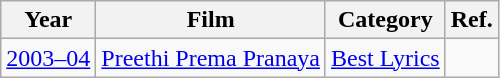<table class="wikitable">
<tr>
<th>Year</th>
<th>Film</th>
<th>Category</th>
<th>Ref.</th>
</tr>
<tr>
<td><a href='#'>2003–04</a></td>
<td><a href='#'>Preethi Prema Pranaya</a></td>
<td><a href='#'>Best Lyrics</a></td>
<td></td>
</tr>
</table>
